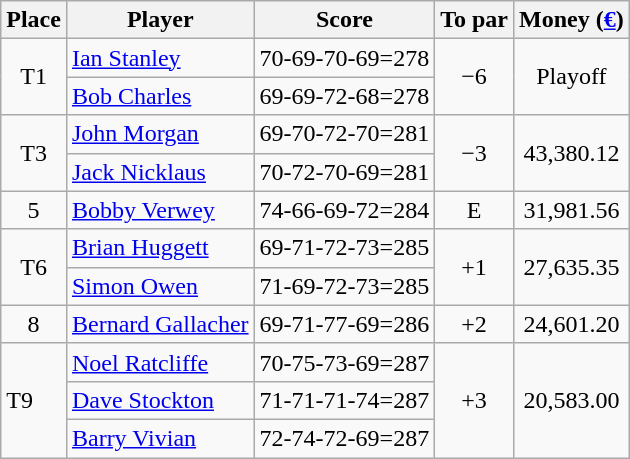<table class="wikitable">
<tr>
<th>Place</th>
<th>Player</th>
<th>Score</th>
<th>To par</th>
<th>Money (<a href='#'>€</a>)</th>
</tr>
<tr>
<td rowspan="2" align="center">T1</td>
<td> <a href='#'>Ian Stanley</a></td>
<td>70-69-70-69=278</td>
<td rowspan="2" align=center>−6</td>
<td rowspan="2" align="center">Playoff</td>
</tr>
<tr>
<td> <a href='#'>Bob Charles</a></td>
<td>69-69-72-68=278</td>
</tr>
<tr>
<td rowspan="2" style="text-align:center;">T3</td>
<td> <a href='#'>John Morgan</a></td>
<td>69-70-72-70=281</td>
<td rowspan="2" style="text-align:center;">−3</td>
<td rowspan="2" style="text-align:center;">43,380.12</td>
</tr>
<tr>
<td> <a href='#'>Jack Nicklaus</a></td>
<td>70-72-70-69=281</td>
</tr>
<tr>
<td style="text-align:center;">5</td>
<td> <a href='#'>Bobby Verwey</a></td>
<td>74-66-69-72=284</td>
<td align="center">E</td>
<td align="center">31,981.56</td>
</tr>
<tr>
<td rowspan="2" align="center">T6</td>
<td> <a href='#'>Brian Huggett</a></td>
<td>69-71-72-73=285</td>
<td rowspan="2" align="center">+1</td>
<td rowspan="2" align="center">27,635.35</td>
</tr>
<tr>
<td> <a href='#'>Simon Owen</a></td>
<td>71-69-72-73=285</td>
</tr>
<tr>
<td align="center">8</td>
<td> <a href='#'>Bernard Gallacher</a></td>
<td>69-71-77-69=286</td>
<td align="center">+2</td>
<td align="center">24,601.20</td>
</tr>
<tr>
<td rowspan="3">T9</td>
<td> <a href='#'>Noel Ratcliffe</a></td>
<td>70-75-73-69=287</td>
<td rowspan="3" align="center">+3</td>
<td rowspan="3" align="center">20,583.00</td>
</tr>
<tr>
<td> <a href='#'>Dave Stockton</a></td>
<td>71-71-71-74=287</td>
</tr>
<tr>
<td> <a href='#'>Barry Vivian</a></td>
<td>72-74-72-69=287</td>
</tr>
</table>
